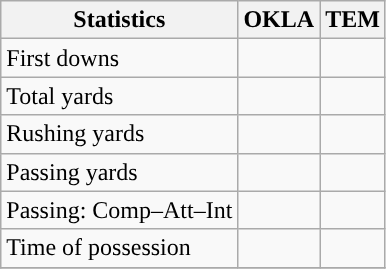<table class="wikitable" style="float: left;">
<tr>
<th>Statistics</th>
<th>OKLA</th>
<th>TEM</th>
</tr>
<tr>
<td>First downs</td>
<td></td>
<td></td>
</tr>
<tr>
<td>Total yards</td>
<td></td>
<td></td>
</tr>
<tr>
<td>Rushing yards</td>
<td></td>
<td></td>
</tr>
<tr>
<td>Passing yards</td>
<td></td>
<td></td>
</tr>
<tr>
<td>Passing: Comp–Att–Int</td>
<td></td>
<td></td>
</tr>
<tr>
<td>Time of possession</td>
<td></td>
<td></td>
</tr>
<tr>
</tr>
</table>
